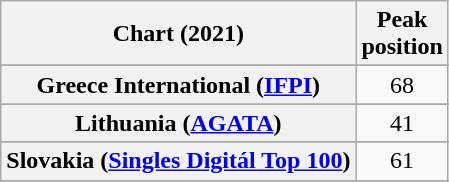<table class="wikitable sortable plainrowheaders" style="text-align:center">
<tr>
<th scope="col">Chart (2021)</th>
<th scope="col">Peak<br>position</th>
</tr>
<tr>
</tr>
<tr>
</tr>
<tr>
</tr>
<tr>
</tr>
<tr>
</tr>
<tr>
</tr>
<tr>
<th scope="row">Greece International (<a href='#'>IFPI</a>)</th>
<td>68</td>
</tr>
<tr>
</tr>
<tr>
<th scope="row">Lithuania (<a href='#'>AGATA</a>)</th>
<td>41</td>
</tr>
<tr>
</tr>
<tr>
</tr>
<tr>
</tr>
<tr>
<th scope="row">Slovakia (<a href='#'>Singles Digitál Top 100</a>)</th>
<td>61</td>
</tr>
<tr>
</tr>
<tr>
</tr>
<tr>
</tr>
<tr>
</tr>
<tr>
</tr>
</table>
